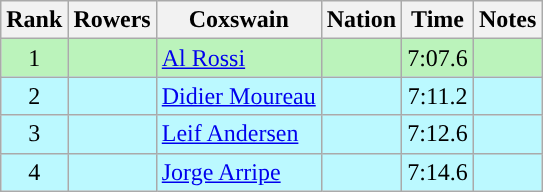<table class="wikitable sortable" style="text-align:center">
<tr>
<th>Rank</th>
<th>Rowers</th>
<th>Coxswain</th>
<th>Nation</th>
<th>Time</th>
<th>Notes</th>
</tr>
<tr bgcolor=bbf3bb>
<td>1</td>
<td align=left></td>
<td align=left><a href='#'>Al Rossi</a></td>
<td align=left></td>
<td>7:07.6</td>
<td></td>
</tr>
<tr bgcolor=bbf9ff>
<td>2</td>
<td align=left></td>
<td align=left><a href='#'>Didier Moureau</a></td>
<td align=left></td>
<td>7:11.2</td>
<td></td>
</tr>
<tr bgcolor=bbf9ff>
<td>3</td>
<td align=left></td>
<td align=left><a href='#'>Leif Andersen</a></td>
<td align=left></td>
<td>7:12.6</td>
<td></td>
</tr>
<tr bgcolor=bbf9ff>
<td>4</td>
<td align=left></td>
<td align=left><a href='#'>Jorge Arripe</a></td>
<td align=left></td>
<td>7:14.6</td>
<td></td>
</tr>
</table>
